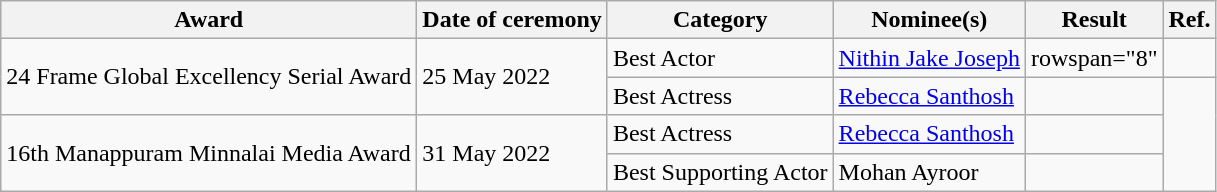<table class="wikitable plainrowheaders sortable">
<tr>
<th scope="col">Award</th>
<th scope="col">Date of ceremony</th>
<th scope="col">Category</th>
<th scope="col">Nominee(s)</th>
<th scope="col" class="unsortable">Result</th>
<th scope="col" class="unsortable">Ref.</th>
</tr>
<tr>
<td rowspan="2">24 Frame Global Excellency Serial Award</td>
<td rowspan="2">25 May 2022</td>
<td>Best Actor</td>
<td><a href='#'>Nithin Jake Joseph</a></td>
<td>rowspan="8" </td>
<td></td>
</tr>
<tr>
<td>Best Actress</td>
<td><a href='#'>Rebecca Santhosh</a></td>
<td></td>
</tr>
<tr>
<td rowspan="2">16th Manappuram Minnalai Media Award</td>
<td rowspan="2">31 May 2022</td>
<td>Best Actress</td>
<td><a href='#'>Rebecca Santhosh</a></td>
<td></td>
</tr>
<tr>
<td>Best Supporting Actor</td>
<td>Mohan Ayroor</td>
<td></td>
</tr>
</table>
